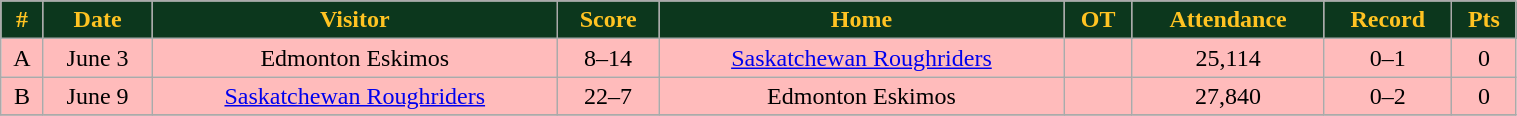<table class="wikitable" width="80%">
<tr align="center" style="background:#0C371D;color:#ffc322;">
<td><strong>#</strong></td>
<td><strong>Date</strong></td>
<td><strong>Visitor</strong></td>
<td><strong>Score</strong></td>
<td><strong>Home</strong></td>
<td><strong>OT</strong></td>
<td><strong>Attendance</strong></td>
<td><strong>Record</strong></td>
<td><strong>Pts</strong></td>
</tr>
<tr align="center" bgcolor="#ffbbbb">
<td>A</td>
<td>June 3</td>
<td>Edmonton Eskimos</td>
<td>8–14</td>
<td><a href='#'>Saskatchewan Roughriders</a></td>
<td></td>
<td>25,114</td>
<td>0–1</td>
<td>0</td>
</tr>
<tr align="center" bgcolor="#ffbbbb">
<td>B</td>
<td>June 9</td>
<td><a href='#'>Saskatchewan Roughriders</a></td>
<td>22–7</td>
<td>Edmonton Eskimos</td>
<td></td>
<td>27,840</td>
<td>0–2</td>
<td>0</td>
</tr>
<tr>
</tr>
</table>
